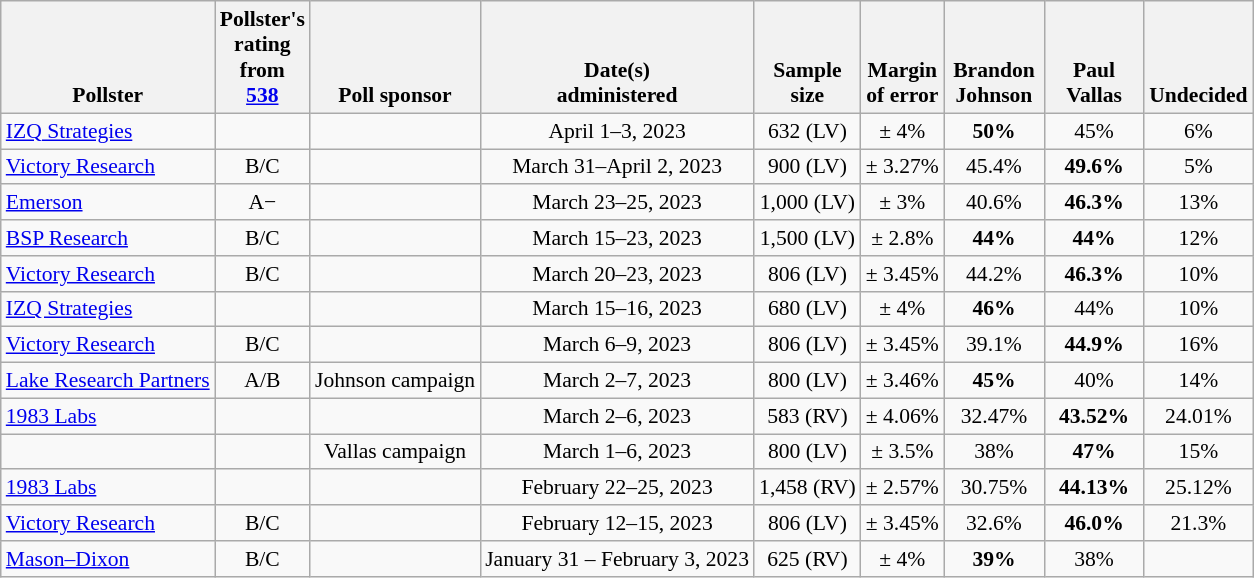<table class="wikitable" style="font-size:90%;text-align:center;">
<tr valign=bottom>
<th>Pollster</th>
<th>Pollster's<br>rating<br>from<br><a href='#'>538</a></th>
<th>Poll sponsor</th>
<th>Date(s)<br>administered</th>
<th>Sample<br>size</th>
<th>Margin<br>of error</th>
<th style="width:60px;">Brandon<br>Johnson</th>
<th style="width:60px;">Paul<br>Vallas</th>
<th>Undecided</th>
</tr>
<tr>
<td style="text-align:left;"><a href='#'>IZQ Strategies</a></td>
<td></td>
<td></td>
<td>April 1–3, 2023</td>
<td>632 (LV)</td>
<td>± 4%</td>
<td><strong>50%</strong></td>
<td>45%</td>
<td>6%</td>
</tr>
<tr>
<td style="text-align:left;"><a href='#'>Victory Research</a></td>
<td>B/C</td>
<td></td>
<td>March 31–April 2, 2023</td>
<td>900 (LV)</td>
<td>± 3.27%</td>
<td>45.4%</td>
<td><strong>49.6%</strong></td>
<td>5%</td>
</tr>
<tr>
<td style="text-align:left;"><a href='#'>Emerson</a></td>
<td>A−</td>
<td></td>
<td>March 23–25, 2023</td>
<td>1,000 (LV)</td>
<td>± 3%</td>
<td>40.6%</td>
<td><strong>46.3%</strong></td>
<td>13%</td>
</tr>
<tr>
<td style="text-align:left;"><a href='#'>BSP Research</a></td>
<td>B/C</td>
<td></td>
<td>March 15–23, 2023</td>
<td>1,500 (LV)</td>
<td>± 2.8%</td>
<td><strong>44%</strong></td>
<td><strong>44%</strong></td>
<td>12%</td>
</tr>
<tr>
<td style="text-align:left;"><a href='#'>Victory Research</a></td>
<td>B/C</td>
<td></td>
<td>March 20–23, 2023</td>
<td>806 (LV)</td>
<td>± 3.45%</td>
<td>44.2%</td>
<td><strong>46.3%</strong></td>
<td>10%</td>
</tr>
<tr>
<td style="text-align:left;"><a href='#'>IZQ Strategies</a></td>
<td></td>
<td></td>
<td>March 15–16, 2023</td>
<td>680 (LV)</td>
<td>± 4%</td>
<td><strong>46%</strong></td>
<td>44%</td>
<td>10%</td>
</tr>
<tr>
<td style="text-align:left;"><a href='#'>Victory Research</a></td>
<td>B/C</td>
<td></td>
<td>March 6–9, 2023</td>
<td>806 (LV)</td>
<td>± 3.45%</td>
<td>39.1%</td>
<td><strong>44.9%</strong></td>
<td>16%</td>
</tr>
<tr>
<td style="text-align:left;"><a href='#'>Lake Research Partners</a></td>
<td>A/B</td>
<td>Johnson campaign</td>
<td>March 2–7, 2023</td>
<td>800 (LV)</td>
<td>± 3.46%</td>
<td><strong>45%</strong></td>
<td>40%</td>
<td>14%</td>
</tr>
<tr>
<td style="text-align:left;"><a href='#'>1983 Labs</a></td>
<td></td>
<td></td>
<td>March 2–6, 2023</td>
<td>583 (RV)</td>
<td>± 4.06%</td>
<td>32.47%</td>
<td><strong>43.52%</strong></td>
<td>24.01%</td>
</tr>
<tr>
<td style="text-align:left;"></td>
<td></td>
<td>Vallas campaign</td>
<td>March 1–6, 2023</td>
<td>800 (LV)</td>
<td>± 3.5%</td>
<td>38%</td>
<td><strong>47%</strong></td>
<td>15%</td>
</tr>
<tr>
<td style="text-align:left;"><a href='#'>1983 Labs</a></td>
<td></td>
<td></td>
<td>February 22–25, 2023</td>
<td>1,458 (RV)</td>
<td>± 2.57%</td>
<td>30.75%</td>
<td><strong>44.13%</strong></td>
<td>25.12%</td>
</tr>
<tr>
<td style="text-align:left;"><a href='#'>Victory Research</a></td>
<td>B/C</td>
<td></td>
<td>February 12–15, 2023</td>
<td>806 (LV)</td>
<td>± 3.45%</td>
<td>32.6%</td>
<td><strong>46.0%</strong></td>
<td>21.3%</td>
</tr>
<tr>
<td style="text-align:left;"><a href='#'>Mason–Dixon</a></td>
<td>B/C</td>
<td></td>
<td>January 31 – February 3, 2023</td>
<td>625 (RV)</td>
<td>± 4%</td>
<td><strong>39%</strong></td>
<td>38%</td>
<td></td>
</tr>
</table>
